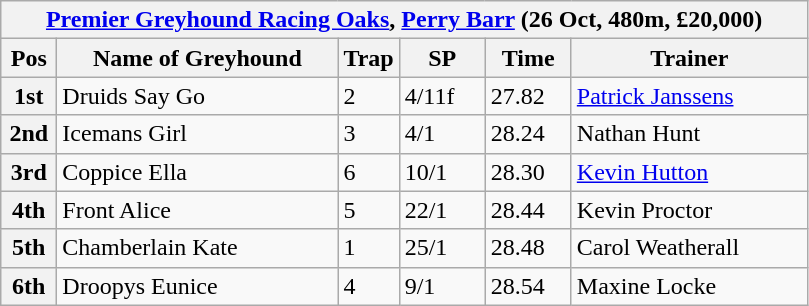<table class="wikitable">
<tr>
<th colspan="6"><a href='#'>Premier Greyhound Racing Oaks</a>, <a href='#'>Perry Barr</a> (26 Oct, 480m, £20,000)</th>
</tr>
<tr>
<th width=30>Pos</th>
<th width=180>Name of Greyhound</th>
<th width=30>Trap</th>
<th width=50>SP</th>
<th width=50>Time</th>
<th width=150>Trainer</th>
</tr>
<tr>
<th>1st</th>
<td>Druids Say Go</td>
<td>2</td>
<td>4/11f</td>
<td>27.82</td>
<td><a href='#'>Patrick Janssens</a></td>
</tr>
<tr>
<th>2nd</th>
<td>Icemans Girl</td>
<td>3</td>
<td>4/1</td>
<td>28.24</td>
<td>Nathan Hunt</td>
</tr>
<tr>
<th>3rd</th>
<td>Coppice Ella</td>
<td>6</td>
<td>10/1</td>
<td>28.30</td>
<td><a href='#'>Kevin Hutton</a></td>
</tr>
<tr>
<th>4th</th>
<td>Front Alice</td>
<td>5</td>
<td>22/1</td>
<td>28.44</td>
<td>Kevin Proctor</td>
</tr>
<tr>
<th>5th</th>
<td>Chamberlain Kate</td>
<td>1</td>
<td>25/1</td>
<td>28.48</td>
<td>Carol Weatherall</td>
</tr>
<tr>
<th>6th</th>
<td>Droopys Eunice</td>
<td>4</td>
<td>9/1</td>
<td>28.54</td>
<td>Maxine Locke</td>
</tr>
</table>
